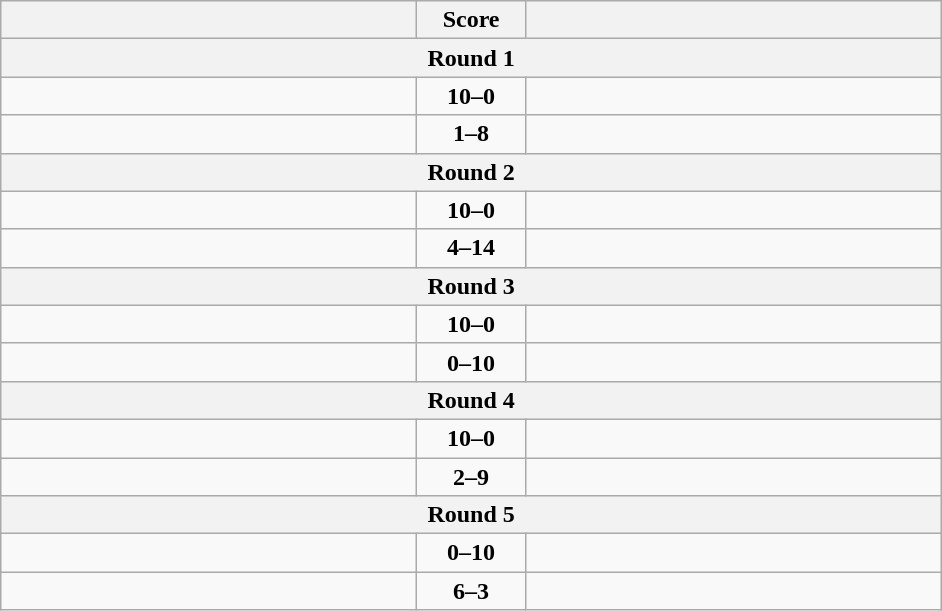<table class="wikitable" style="text-align: left;">
<tr>
<th align="right" width="270"></th>
<th width="65">Score</th>
<th align="left" width="270"></th>
</tr>
<tr>
<th colspan="3">Round 1</th>
</tr>
<tr>
<td><strong></strong></td>
<td align=center><strong>10–0</strong></td>
<td></td>
</tr>
<tr>
<td></td>
<td align=center><strong>1–8</strong></td>
<td><strong></strong></td>
</tr>
<tr>
<th colspan="3">Round 2</th>
</tr>
<tr>
<td><strong></strong></td>
<td align=center><strong>10–0</strong></td>
<td></td>
</tr>
<tr>
<td></td>
<td align=center><strong>4–14</strong></td>
<td><strong></strong></td>
</tr>
<tr>
<th colspan="3">Round 3</th>
</tr>
<tr>
<td><strong></strong></td>
<td align=center><strong>10–0</strong></td>
<td></td>
</tr>
<tr>
<td></td>
<td align=center><strong>0–10</strong></td>
<td><strong></strong></td>
</tr>
<tr>
<th colspan="3">Round 4</th>
</tr>
<tr>
<td><strong></strong></td>
<td align=center><strong>10–0</strong></td>
<td></td>
</tr>
<tr>
<td></td>
<td align=center><strong>2–9</strong></td>
<td><strong></strong></td>
</tr>
<tr>
<th colspan="3">Round 5</th>
</tr>
<tr>
<td></td>
<td align=center><strong>0–10</strong></td>
<td><strong></strong></td>
</tr>
<tr>
<td><strong></strong></td>
<td align=center><strong>6–3</strong></td>
<td></td>
</tr>
</table>
